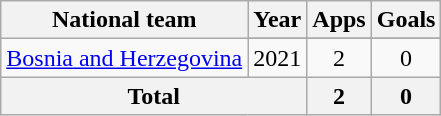<table class="wikitable" style="text-align:center">
<tr>
<th>National team</th>
<th>Year</th>
<th>Apps</th>
<th>Goals</th>
</tr>
<tr>
<td rowspan=2><a href='#'>Bosnia and Herzegovina</a></td>
</tr>
<tr>
<td>2021</td>
<td>2</td>
<td>0</td>
</tr>
<tr>
<th colspan=2>Total</th>
<th>2</th>
<th>0</th>
</tr>
</table>
